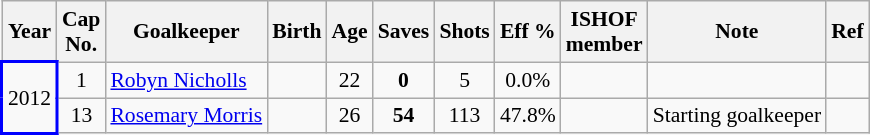<table class="wikitable sortable" style="text-align: center; font-size: 90%; margin-left: 1em;">
<tr>
<th>Year</th>
<th class="unsortable">Cap<br>No.</th>
<th>Goalkeeper</th>
<th>Birth</th>
<th>Age</th>
<th>Saves</th>
<th>Shots</th>
<th>Eff %</th>
<th>ISHOF<br>member</th>
<th>Note</th>
<th class="unsortable">Ref</th>
</tr>
<tr>
<td rowspan="2" style="border: 2px solid blue; text-align: left;">2012</td>
<td>1</td>
<td style="text-align: left;" data-sort-value="Nicholls, Robyn"><a href='#'>Robyn Nicholls</a></td>
<td></td>
<td>22</td>
<td><strong>0</strong></td>
<td>5</td>
<td>0.0%</td>
<td></td>
<td style="text-align: left;"></td>
<td></td>
</tr>
<tr>
<td>13</td>
<td style="text-align: left;" data-sort-value="Morris, Rosemary"><a href='#'>Rosemary Morris</a></td>
<td></td>
<td>26</td>
<td><strong>54</strong></td>
<td>113</td>
<td>47.8%</td>
<td></td>
<td style="text-align: left;">Starting goalkeeper</td>
<td></td>
</tr>
</table>
